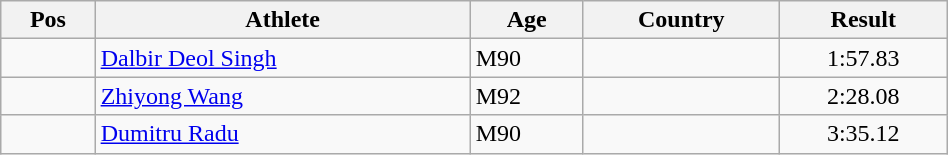<table class="wikitable"  style="text-align:center; width:50%;">
<tr>
<th>Pos</th>
<th>Athlete</th>
<th>Age</th>
<th>Country</th>
<th>Result</th>
</tr>
<tr>
<td align=center></td>
<td align=left><a href='#'>Dalbir Deol Singh</a></td>
<td align=left>M90</td>
<td align=left></td>
<td>1:57.83</td>
</tr>
<tr>
<td align=center></td>
<td align=left><a href='#'>Zhiyong Wang</a></td>
<td align=left>M92</td>
<td align=left></td>
<td>2:28.08</td>
</tr>
<tr>
<td align=center></td>
<td align=left><a href='#'>Dumitru Radu</a></td>
<td align=left>M90</td>
<td align=left></td>
<td>3:35.12</td>
</tr>
</table>
